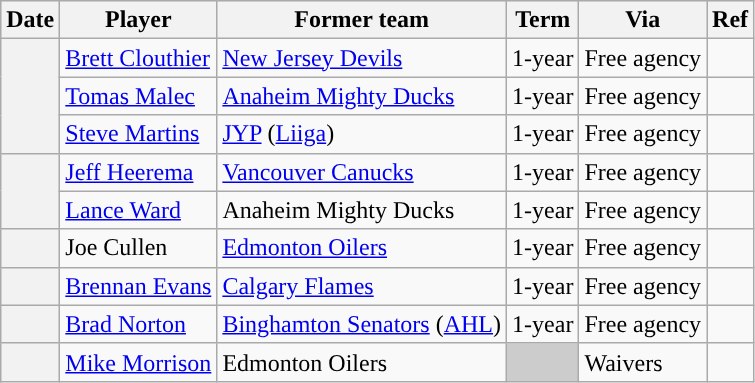<table class="wikitable plainrowheaders">
<tr style="background:#ddd; text-align:center;">
<th>Date</th>
<th>Player</th>
<th>Former team</th>
<th>Term</th>
<th>Via</th>
<th>Ref</th>
</tr>
<tr>
<th scope="row" rowspan=3></th>
<td><a href='#'>Brett Clouthier</a></td>
<td><a href='#'>New Jersey Devils</a></td>
<td>1-year</td>
<td>Free agency</td>
<td></td>
</tr>
<tr>
<td><a href='#'>Tomas Malec</a></td>
<td><a href='#'>Anaheim Mighty Ducks</a></td>
<td>1-year</td>
<td>Free agency</td>
<td></td>
</tr>
<tr>
<td><a href='#'>Steve Martins</a></td>
<td><a href='#'>JYP</a> (<a href='#'>Liiga</a>)</td>
<td>1-year</td>
<td>Free agency</td>
<td></td>
</tr>
<tr>
<th scope="row" rowspan=2></th>
<td><a href='#'>Jeff Heerema</a></td>
<td><a href='#'>Vancouver Canucks</a></td>
<td>1-year</td>
<td>Free agency</td>
<td></td>
</tr>
<tr>
<td><a href='#'>Lance Ward</a></td>
<td>Anaheim Mighty Ducks</td>
<td>1-year</td>
<td>Free agency</td>
<td></td>
</tr>
<tr>
<th scope="row"></th>
<td>Joe Cullen</td>
<td><a href='#'>Edmonton Oilers</a></td>
<td>1-year</td>
<td>Free agency</td>
<td></td>
</tr>
<tr>
<th scope="row"></th>
<td><a href='#'>Brennan Evans</a></td>
<td><a href='#'>Calgary Flames</a></td>
<td>1-year</td>
<td>Free agency</td>
<td></td>
</tr>
<tr>
<th scope="row"></th>
<td><a href='#'>Brad Norton</a></td>
<td><a href='#'>Binghamton Senators</a> (<a href='#'>AHL</a>)</td>
<td>1-year</td>
<td>Free agency</td>
<td></td>
</tr>
<tr>
<th scope="row"></th>
<td><a href='#'>Mike Morrison</a></td>
<td>Edmonton Oilers</td>
<td style="background:#ccc"></td>
<td>Waivers</td>
<td></td>
</tr>
</table>
